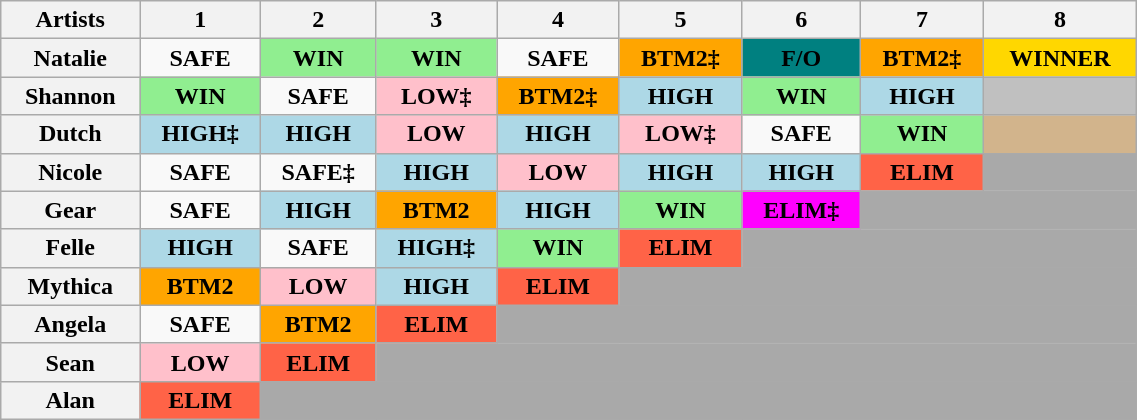<table class="wikitable" style="text-align:center; width:60%">
<tr>
<th>Artists</th>
<th>1</th>
<th>2</th>
<th>3</th>
<th>4</th>
<th>5</th>
<th>6</th>
<th>7</th>
<th>8</th>
</tr>
<tr>
<th>Natalie</th>
<td><strong>SAFE</strong></td>
<td style="background:lightgreen;"><strong>WIN</strong></td>
<td style="background:lightgreen;"><strong>WIN</strong></td>
<td><strong>SAFE</strong></td>
<td style="background:orange;"><strong>BTM2‡</strong></td>
<td style="background:teal;"><strong>F/O</strong></td>
<td style="background:orange;"><strong>BTM2‡</strong></td>
<td style="background:gold;"><strong>WINNER</strong></td>
</tr>
<tr>
<th>Shannon</th>
<td style="background:lightgreen;"><strong>WIN</strong></td>
<td><strong>SAFE</strong></td>
<td style="background:pink;"><strong>LOW‡</strong></td>
<td style="background:orange;"><strong>BTM2‡</strong></td>
<td style="background:lightblue;"><strong>HIGH</strong></td>
<td style="background:lightgreen;"><strong>WIN</strong></td>
<td style="background:lightblue;"><strong>HIGH</strong></td>
<td style="background:silver;"></td>
</tr>
<tr>
<th>Dutch</th>
<td style="background:lightblue;"><strong>HIGH‡</strong></td>
<td style="background:lightblue;"><strong>HIGH</strong></td>
<td style="background:pink;"><strong>LOW</strong></td>
<td style="background:lightblue;"><strong>HIGH</strong></td>
<td style="background:pink;"><strong>LOW‡</strong></td>
<td><strong>SAFE</strong></td>
<td style="background:lightgreen;"><strong>WIN</strong></td>
<td style="background:tan;"></td>
</tr>
<tr>
<th>Nicole</th>
<td><strong>SAFE</strong></td>
<td><strong>SAFE‡</strong></td>
<td style="background:lightblue;"><strong>HIGH</strong></td>
<td style="background:pink;"><strong>LOW</strong></td>
<td style="background:lightblue;"><strong>HIGH</strong></td>
<td style="background:lightblue;"><strong>HIGH</strong></td>
<td style="background:tomato;"><strong>ELIM</strong></td>
<td colspan="1" style="background:darkgrey;"></td>
</tr>
<tr>
<th>Gear</th>
<td><strong>SAFE</strong></td>
<td style="background:lightblue;"><strong>HIGH</strong></td>
<td style="background:orange;"><strong>BTM2</strong></td>
<td style="background:lightblue;"><strong>HIGH</strong></td>
<td style="background:lightgreen;"><strong>WIN</strong></td>
<td style="background:magenta;"><strong>ELIM‡</strong></td>
<td colspan="2" style="background:darkgrey;"></td>
</tr>
<tr>
<th>Felle</th>
<td style="background:lightblue;"><strong>HIGH</strong></td>
<td><strong>SAFE</strong></td>
<td style="background:lightblue;"><strong>HIGH‡</strong></td>
<td style="background:lightgreen;"><strong>WIN</strong></td>
<td style="background:tomato;"><strong>ELIM</strong></td>
<td colspan="3" style="background:darkgrey;"></td>
</tr>
<tr>
<th>Mythica</th>
<td style="background:orange;"><strong>BTM2</strong></td>
<td style="background:pink;"><strong>LOW</strong></td>
<td style="background:lightblue;"><strong>HIGH</strong></td>
<td style="background:tomato;"><strong>ELIM</strong></td>
<td colspan="4" style="background:darkgrey;"></td>
</tr>
<tr>
<th>Angela</th>
<td><strong>SAFE</strong></td>
<td style="background:orange;"><strong>BTM2</strong></td>
<td style="background:tomato;"><strong>ELIM</strong></td>
<td colspan="5" style="background:darkgrey;"></td>
</tr>
<tr>
<th>Sean</th>
<td style="background:pink;"><strong>LOW</strong></td>
<td style="background:tomato;"><strong>ELIM</strong></td>
<td colspan="6" style="background:darkgrey;"></td>
</tr>
<tr>
<th>Alan</th>
<td style="background:tomato;"><strong>ELIM</strong></td>
<td colspan="7" style="background:darkgrey;"></td>
</tr>
</table>
